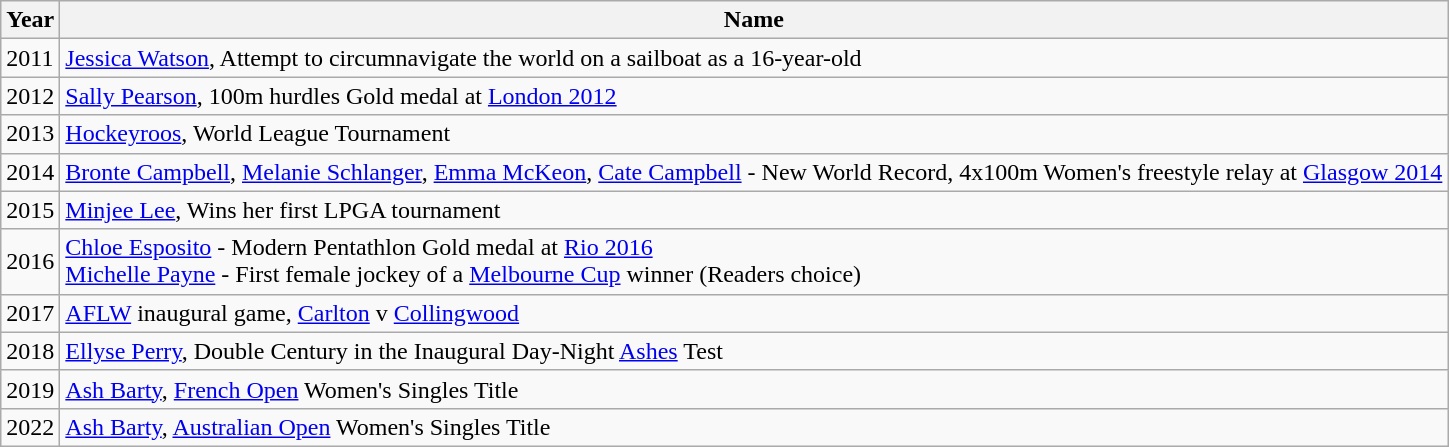<table class="wikitable sortable">
<tr>
<th>Year</th>
<th>Name</th>
</tr>
<tr>
<td>2011</td>
<td><a href='#'>Jessica Watson</a>, Attempt to circumnavigate the world on a sailboat as a 16-year-old</td>
</tr>
<tr>
<td>2012</td>
<td><a href='#'>Sally Pearson</a>, 100m hurdles Gold medal at <a href='#'>London 2012</a></td>
</tr>
<tr>
<td>2013</td>
<td><a href='#'>Hockeyroos</a>, World League Tournament</td>
</tr>
<tr>
<td>2014</td>
<td><a href='#'>Bronte Campbell</a>, <a href='#'>Melanie Schlanger</a>, <a href='#'>Emma McKeon</a>, <a href='#'>Cate Campbell</a> - New World Record, 4x100m Women's freestyle relay at <a href='#'>Glasgow 2014</a></td>
</tr>
<tr>
<td>2015</td>
<td><a href='#'>Minjee Lee</a>, Wins her first LPGA tournament</td>
</tr>
<tr>
<td>2016</td>
<td><a href='#'>Chloe Esposito</a> - Modern Pentathlon Gold medal at <a href='#'>Rio 2016</a><br><a href='#'>Michelle Payne</a> - First female jockey of a <a href='#'>Melbourne Cup</a> winner (Readers choice)</td>
</tr>
<tr>
<td>2017</td>
<td><a href='#'>AFLW</a> inaugural game, <a href='#'>Carlton</a> v <a href='#'>Collingwood</a></td>
</tr>
<tr>
<td>2018</td>
<td><a href='#'>Ellyse Perry</a>, Double Century in the Inaugural Day-Night <a href='#'>Ashes</a> Test</td>
</tr>
<tr>
<td>2019</td>
<td><a href='#'>Ash Barty</a>, <a href='#'>French Open</a> Women's Singles Title</td>
</tr>
<tr>
<td>2022</td>
<td><a href='#'>Ash Barty</a>, <a href='#'>Australian Open</a> Women's Singles Title</td>
</tr>
</table>
